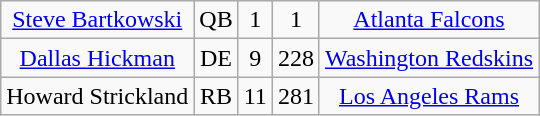<table class=wikitable style="text-align:center">
<tr>
<td><a href='#'>Steve Bartkowski</a></td>
<td>QB</td>
<td>1</td>
<td>1</td>
<td><a href='#'>Atlanta Falcons</a></td>
</tr>
<tr>
<td><a href='#'>Dallas Hickman</a></td>
<td>DE</td>
<td>9</td>
<td>228</td>
<td><a href='#'>Washington Redskins</a></td>
</tr>
<tr>
<td>Howard Strickland</td>
<td>RB</td>
<td>11</td>
<td>281</td>
<td><a href='#'>Los Angeles Rams</a></td>
</tr>
</table>
